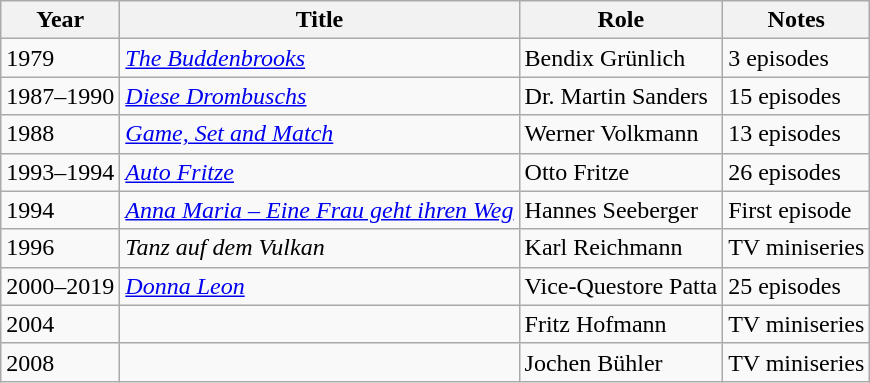<table class="wikitable sortable">
<tr>
<th>Year</th>
<th>Title</th>
<th>Role</th>
<th class="unsortable">Notes</th>
</tr>
<tr>
<td>1979</td>
<td><em><a href='#'>The Buddenbrooks</a></em></td>
<td>Bendix Grünlich</td>
<td>3 episodes</td>
</tr>
<tr>
<td>1987–1990</td>
<td><em><a href='#'>Diese Drombuschs</a></em></td>
<td>Dr. Martin Sanders</td>
<td>15 episodes</td>
</tr>
<tr>
<td>1988</td>
<td><em><a href='#'>Game, Set and Match</a></em></td>
<td>Werner Volkmann</td>
<td>13 episodes</td>
</tr>
<tr>
<td>1993–1994</td>
<td><em><a href='#'>Auto Fritze</a></em></td>
<td>Otto Fritze</td>
<td>26 episodes</td>
</tr>
<tr>
<td>1994</td>
<td><em><a href='#'>Anna Maria – Eine Frau geht ihren Weg</a></em></td>
<td>Hannes Seeberger</td>
<td>First episode</td>
</tr>
<tr>
<td>1996</td>
<td><em>Tanz auf dem Vulkan</em></td>
<td>Karl Reichmann</td>
<td>TV miniseries</td>
</tr>
<tr>
<td>2000–2019</td>
<td><em><a href='#'>Donna Leon</a></em></td>
<td>Vice-Questore Patta</td>
<td>25 episodes</td>
</tr>
<tr>
<td>2004</td>
<td><em></em></td>
<td>Fritz Hofmann</td>
<td>TV miniseries</td>
</tr>
<tr>
<td>2008</td>
<td><em></em></td>
<td>Jochen Bühler</td>
<td>TV miniseries</td>
</tr>
</table>
